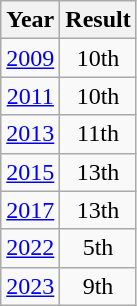<table class="wikitable" style="text-align:center">
<tr>
<th>Year</th>
<th>Result</th>
</tr>
<tr>
<td><a href='#'>2009</a></td>
<td>10th</td>
</tr>
<tr>
<td><a href='#'>2011</a></td>
<td>10th</td>
</tr>
<tr>
<td><a href='#'>2013</a></td>
<td>11th</td>
</tr>
<tr>
<td><a href='#'>2015</a></td>
<td>13th</td>
</tr>
<tr>
<td><a href='#'>2017</a></td>
<td>13th</td>
</tr>
<tr>
<td><a href='#'>2022</a></td>
<td>5th</td>
</tr>
<tr>
<td><a href='#'>2023</a></td>
<td>9th</td>
</tr>
</table>
